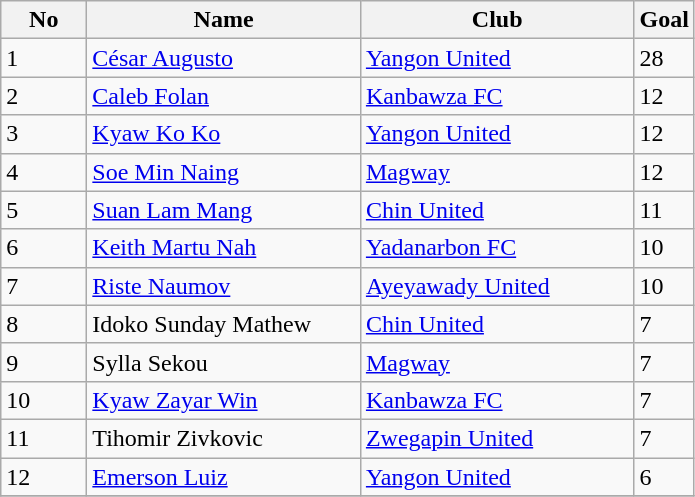<table class="wikitable">
<tr>
<th style="width:50px;">No</th>
<th style="width:175px;">Name</th>
<th style="width:175px;">Club</th>
<th style="width:25px;">Goal</th>
</tr>
<tr>
<td>1</td>
<td> <a href='#'>César Augusto</a></td>
<td><a href='#'>Yangon United</a></td>
<td>28</td>
</tr>
<tr>
<td>2</td>
<td> <a href='#'>Caleb Folan</a></td>
<td><a href='#'>Kanbawza FC</a></td>
<td>12</td>
</tr>
<tr>
<td>3</td>
<td> <a href='#'>Kyaw Ko Ko</a></td>
<td><a href='#'>Yangon United</a></td>
<td>12</td>
</tr>
<tr>
<td>4</td>
<td> <a href='#'>Soe Min Naing</a></td>
<td><a href='#'>Magway</a></td>
<td>12</td>
</tr>
<tr>
<td>5</td>
<td> <a href='#'>Suan Lam Mang</a></td>
<td><a href='#'>Chin United</a></td>
<td>11</td>
</tr>
<tr>
<td>6</td>
<td> <a href='#'>Keith Martu Nah</a></td>
<td><a href='#'>Yadanarbon FC</a></td>
<td>10</td>
</tr>
<tr>
<td>7</td>
<td> <a href='#'>Riste Naumov</a></td>
<td><a href='#'>Ayeyawady United</a></td>
<td>10</td>
</tr>
<tr>
<td>8</td>
<td> Idoko Sunday Mathew</td>
<td><a href='#'>Chin United</a></td>
<td>7</td>
</tr>
<tr>
<td>9</td>
<td> Sylla Sekou</td>
<td><a href='#'>Magway</a></td>
<td>7</td>
</tr>
<tr>
<td>10</td>
<td> <a href='#'>Kyaw Zayar Win</a></td>
<td><a href='#'>Kanbawza FC</a></td>
<td>7</td>
</tr>
<tr>
<td>11</td>
<td> Tihomir Zivkovic</td>
<td><a href='#'>Zwegapin United</a></td>
<td>7</td>
</tr>
<tr>
<td>12</td>
<td> <a href='#'>Emerson Luiz</a></td>
<td><a href='#'>Yangon United</a></td>
<td>6</td>
</tr>
<tr>
</tr>
</table>
